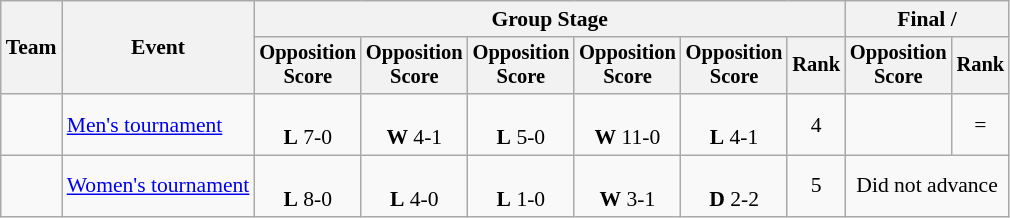<table class="wikitable" style="font-size:90%">
<tr>
<th rowspan="2">Team</th>
<th rowspan="2">Event</th>
<th colspan="6">Group Stage</th>
<th colspan="2">Final / </th>
</tr>
<tr style="font-size:95%">
<th>Opposition<br>Score</th>
<th>Opposition<br>Score</th>
<th>Opposition<br>Score</th>
<th>Opposition<br>Score</th>
<th>Opposition<br>Score</th>
<th>Rank</th>
<th>Opposition<br>Score</th>
<th>Rank</th>
</tr>
<tr align="center">
<td align="left"></td>
<td align="left"><a href='#'>Men's tournament</a></td>
<td><br> <strong>L</strong> 7-0</td>
<td><br> <strong>W</strong> 4-1</td>
<td><br> <strong>L</strong> 5-0</td>
<td><br> <strong>W</strong> 11-0</td>
<td><br> <strong>L</strong> 4-1</td>
<td>4</td>
<td></td>
<td>= </td>
</tr>
<tr align="center">
<td align="left"></td>
<td align="left"><a href='#'>Women's tournament</a></td>
<td><br> <strong>L</strong> 8-0</td>
<td><br> <strong>L</strong> 4-0</td>
<td><br> <strong>L</strong> 1-0</td>
<td><br> <strong>W</strong> 3-1</td>
<td><br> <strong>D</strong> 2-2</td>
<td>5</td>
<td colspan="2">Did not advance</td>
</tr>
</table>
